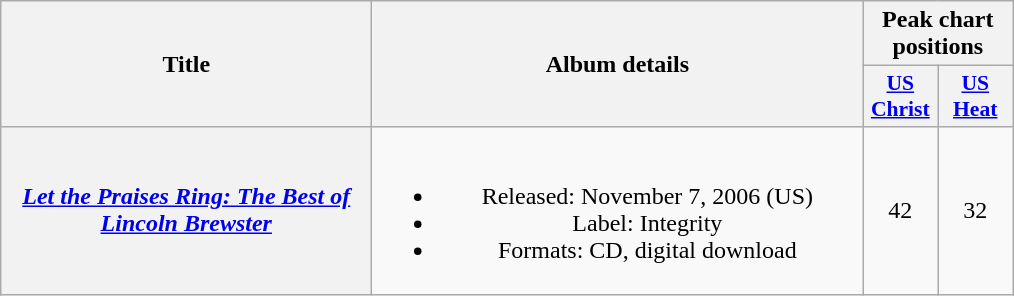<table class="wikitable plainrowheaders" style="text-align:center;">
<tr>
<th scope="col" rowspan="2" style="width:15em;">Title</th>
<th scope="col" rowspan="2" style="width:20em;">Album details</th>
<th scope="col" colspan="2">Peak chart positions</th>
</tr>
<tr>
<th style="width:3em; font-size:90%"><a href='#'>US<br>Christ</a><br></th>
<th style="width:3em; font-size:90%"><a href='#'>US<br>Heat</a><br></th>
</tr>
<tr>
<th scope="row"><em><a href='#'>Let the Praises Ring: The Best of Lincoln Brewster</a></em></th>
<td><br><ul><li>Released: November 7, 2006 <span>(US)</span></li><li>Label: Integrity</li><li>Formats: CD, digital download</li></ul></td>
<td>42</td>
<td>32</td>
</tr>
</table>
